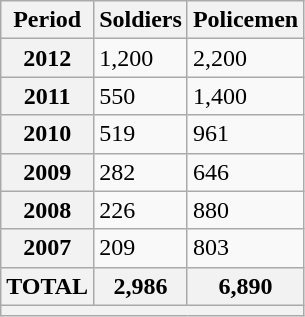<table class="wikitable" align="center" style="margin:0 1em 0.5em 0;">
<tr>
<th>Period</th>
<th>Soldiers</th>
<th>Policemen</th>
</tr>
<tr>
<th>2012</th>
<td>1,200</td>
<td>2,200</td>
</tr>
<tr>
<th>2011</th>
<td>550</td>
<td>1,400</td>
</tr>
<tr>
<th>2010</th>
<td>519</td>
<td>961</td>
</tr>
<tr>
<th>2009</th>
<td>282</td>
<td>646</td>
</tr>
<tr>
<th>2008</th>
<td>226</td>
<td>880</td>
</tr>
<tr>
<th>2007</th>
<td>209</td>
<td>803</td>
</tr>
<tr>
<th><span>TOTAL</span></th>
<th>2,986</th>
<th>6,890</th>
</tr>
<tr>
<th colspan="5"></th>
</tr>
</table>
